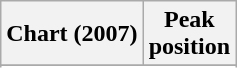<table class="wikitable sortable">
<tr>
<th>Chart (2007)</th>
<th>Peak<br>position</th>
</tr>
<tr>
</tr>
<tr>
</tr>
</table>
